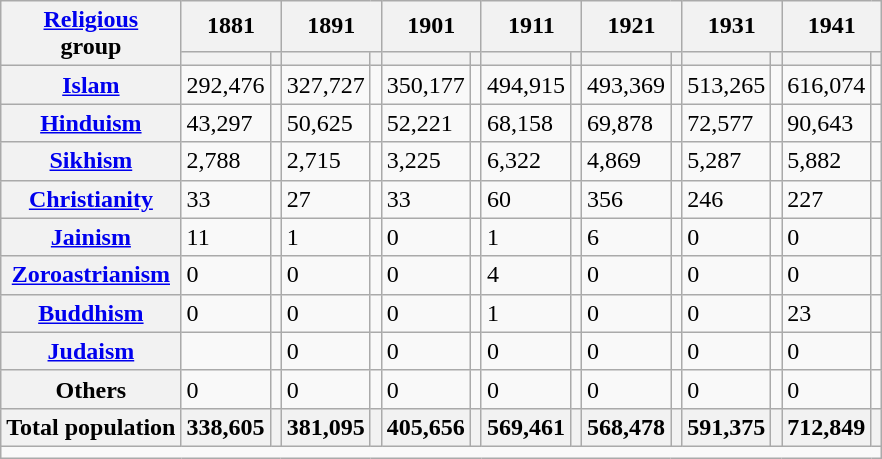<table class="wikitable sortable">
<tr>
<th rowspan="2"><a href='#'>Religious</a><br>group</th>
<th colspan="2">1881</th>
<th colspan="2">1891</th>
<th colspan="2">1901</th>
<th colspan="2">1911</th>
<th colspan="2">1921</th>
<th colspan="2">1931</th>
<th colspan="2">1941</th>
</tr>
<tr>
<th><a href='#'></a></th>
<th></th>
<th></th>
<th></th>
<th></th>
<th></th>
<th></th>
<th></th>
<th></th>
<th></th>
<th></th>
<th></th>
<th></th>
<th></th>
</tr>
<tr>
<th><a href='#'>Islam</a> </th>
<td>292,476</td>
<td></td>
<td>327,727</td>
<td></td>
<td>350,177</td>
<td></td>
<td>494,915</td>
<td></td>
<td>493,369</td>
<td></td>
<td>513,265</td>
<td></td>
<td>616,074</td>
<td></td>
</tr>
<tr>
<th><a href='#'>Hinduism</a> </th>
<td>43,297</td>
<td></td>
<td>50,625</td>
<td></td>
<td>52,221</td>
<td></td>
<td>68,158</td>
<td></td>
<td>69,878</td>
<td></td>
<td>72,577</td>
<td></td>
<td>90,643</td>
<td></td>
</tr>
<tr>
<th><a href='#'>Sikhism</a> </th>
<td>2,788</td>
<td></td>
<td>2,715</td>
<td></td>
<td>3,225</td>
<td></td>
<td>6,322</td>
<td></td>
<td>4,869</td>
<td></td>
<td>5,287</td>
<td></td>
<td>5,882</td>
<td></td>
</tr>
<tr>
<th><a href='#'>Christianity</a> </th>
<td>33</td>
<td></td>
<td>27</td>
<td></td>
<td>33</td>
<td></td>
<td>60</td>
<td></td>
<td>356</td>
<td></td>
<td>246</td>
<td></td>
<td>227</td>
<td></td>
</tr>
<tr>
<th><a href='#'>Jainism</a> </th>
<td>11</td>
<td></td>
<td>1</td>
<td></td>
<td>0</td>
<td></td>
<td>1</td>
<td></td>
<td>6</td>
<td></td>
<td>0</td>
<td></td>
<td>0</td>
<td></td>
</tr>
<tr>
<th><a href='#'>Zoroastrianism</a> </th>
<td>0</td>
<td></td>
<td>0</td>
<td></td>
<td>0</td>
<td></td>
<td>4</td>
<td></td>
<td>0</td>
<td></td>
<td>0</td>
<td></td>
<td>0</td>
<td></td>
</tr>
<tr>
<th><a href='#'>Buddhism</a> </th>
<td>0</td>
<td></td>
<td>0</td>
<td></td>
<td>0</td>
<td></td>
<td>1</td>
<td></td>
<td>0</td>
<td></td>
<td>0</td>
<td></td>
<td>23</td>
<td></td>
</tr>
<tr>
<th><a href='#'>Judaism</a> </th>
<td></td>
<td></td>
<td>0</td>
<td></td>
<td>0</td>
<td></td>
<td>0</td>
<td></td>
<td>0</td>
<td></td>
<td>0</td>
<td></td>
<td>0</td>
<td></td>
</tr>
<tr>
<th>Others</th>
<td>0</td>
<td></td>
<td>0</td>
<td></td>
<td>0</td>
<td></td>
<td>0</td>
<td></td>
<td>0</td>
<td></td>
<td>0</td>
<td></td>
<td>0</td>
<td></td>
</tr>
<tr>
<th>Total population</th>
<th>338,605</th>
<th></th>
<th>381,095</th>
<th></th>
<th>405,656</th>
<th></th>
<th>569,461</th>
<th></th>
<th>568,478</th>
<th></th>
<th>591,375</th>
<th></th>
<th>712,849</th>
<th></th>
</tr>
<tr class="sortbottom">
<td colspan="15"></td>
</tr>
</table>
